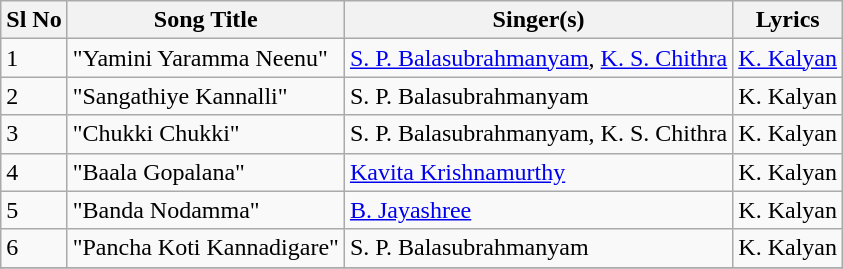<table class="wikitable">
<tr>
<th>Sl No</th>
<th>Song Title</th>
<th>Singer(s)</th>
<th>Lyrics</th>
</tr>
<tr>
<td>1</td>
<td>"Yamini Yaramma Neenu"</td>
<td><a href='#'>S. P. Balasubrahmanyam</a>, <a href='#'>K. S. Chithra</a></td>
<td><a href='#'>K. Kalyan</a></td>
</tr>
<tr>
<td>2</td>
<td>"Sangathiye Kannalli"</td>
<td>S. P. Balasubrahmanyam</td>
<td>K. Kalyan</td>
</tr>
<tr>
<td>3</td>
<td>"Chukki Chukki"</td>
<td>S. P. Balasubrahmanyam, K. S. Chithra</td>
<td>K. Kalyan</td>
</tr>
<tr>
<td>4</td>
<td>"Baala Gopalana"</td>
<td><a href='#'>Kavita Krishnamurthy</a></td>
<td>K. Kalyan</td>
</tr>
<tr>
<td>5</td>
<td>"Banda Nodamma"</td>
<td><a href='#'>B. Jayashree</a></td>
<td>K. Kalyan</td>
</tr>
<tr>
<td>6</td>
<td>"Pancha Koti Kannadigare"</td>
<td>S. P. Balasubrahmanyam</td>
<td>K. Kalyan</td>
</tr>
<tr>
</tr>
</table>
